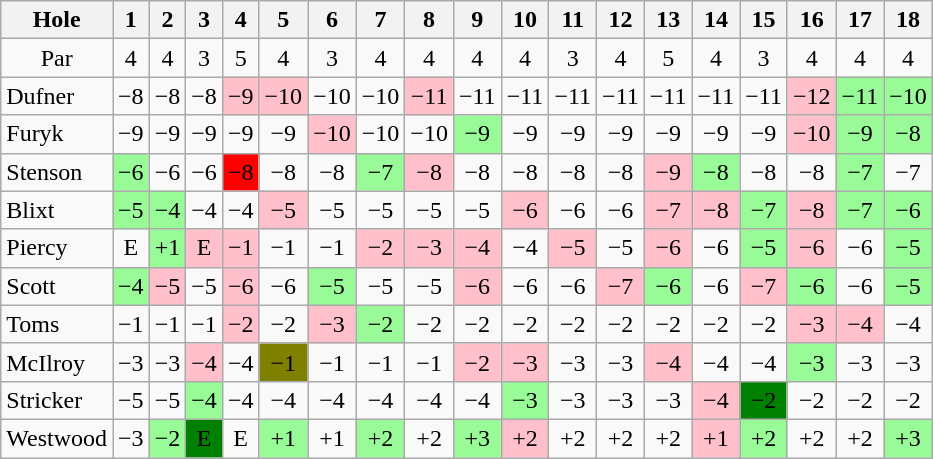<table class="wikitable" style="text-align:center">
<tr>
<th>Hole</th>
<th>1</th>
<th>2</th>
<th>3</th>
<th>4</th>
<th>5</th>
<th>6</th>
<th>7</th>
<th>8</th>
<th>9</th>
<th>10</th>
<th>11</th>
<th>12</th>
<th>13</th>
<th>14</th>
<th>15</th>
<th>16</th>
<th>17</th>
<th>18</th>
</tr>
<tr>
<td>Par</td>
<td>4</td>
<td>4</td>
<td>3</td>
<td>5</td>
<td>4</td>
<td>3</td>
<td>4</td>
<td>4</td>
<td>4</td>
<td>4</td>
<td>3</td>
<td>4</td>
<td>5</td>
<td>4</td>
<td>3</td>
<td>4</td>
<td>4</td>
<td>4</td>
</tr>
<tr>
<td align=left> Dufner</td>
<td>−8</td>
<td>−8</td>
<td>−8</td>
<td style="background: Pink;">−9</td>
<td style="background: Pink;">−10</td>
<td>−10</td>
<td>−10</td>
<td style="background: Pink;">−11</td>
<td>−11</td>
<td>−11</td>
<td>−11</td>
<td>−11</td>
<td>−11</td>
<td>−11</td>
<td>−11</td>
<td style="background: Pink;">−12</td>
<td style="background: PaleGreen;">−11</td>
<td style="background: PaleGreen;">−10</td>
</tr>
<tr>
<td align=left> Furyk</td>
<td>−9</td>
<td>−9</td>
<td>−9</td>
<td>−9</td>
<td>−9</td>
<td style="background: Pink;">−10</td>
<td>−10</td>
<td>−10</td>
<td style="background: PaleGreen;">−9</td>
<td>−9</td>
<td>−9</td>
<td>−9</td>
<td>−9</td>
<td>−9</td>
<td>−9</td>
<td style="background: Pink;">−10</td>
<td style="background: PaleGreen;">−9</td>
<td style="background: PaleGreen;">−8</td>
</tr>
<tr>
<td align=left> Stenson</td>
<td style="background: PaleGreen;">−6</td>
<td>−6</td>
<td>−6</td>
<td style="background: Red;">−8</td>
<td>−8</td>
<td>−8</td>
<td style="background: PaleGreen;">−7</td>
<td style="background: Pink;">−8</td>
<td>−8</td>
<td>−8</td>
<td>−8</td>
<td>−8</td>
<td style="background: Pink;">−9</td>
<td style="background: PaleGreen;">−8</td>
<td>−8</td>
<td>−8</td>
<td style="background: PaleGreen;">−7</td>
<td>−7</td>
</tr>
<tr>
<td align=left> Blixt</td>
<td style="background: PaleGreen;">−5</td>
<td style="background: PaleGreen;">−4</td>
<td>−4</td>
<td>−4</td>
<td style="background: Pink;">−5</td>
<td>−5</td>
<td>−5</td>
<td>−5</td>
<td>−5</td>
<td style="background: Pink;">−6</td>
<td>−6</td>
<td>−6</td>
<td style="background: Pink;">−7</td>
<td style="background: Pink;">−8</td>
<td style="background: PaleGreen;">−7</td>
<td style="background: Pink;">−8</td>
<td style="background: PaleGreen;">−7</td>
<td style="background: PaleGreen;">−6</td>
</tr>
<tr>
<td align=left> Piercy</td>
<td>E</td>
<td style="background: PaleGreen;">+1</td>
<td style="background: Pink;">E</td>
<td style="background: Pink;">−1</td>
<td>−1</td>
<td>−1</td>
<td style="background: Pink;">−2</td>
<td style="background: Pink;">−3</td>
<td style="background: Pink;">−4</td>
<td>−4</td>
<td style="background: Pink;">−5</td>
<td>−5</td>
<td style="background: Pink;">−6</td>
<td>−6</td>
<td style="background: PaleGreen;">−5</td>
<td style="background: Pink;">−6</td>
<td>−6</td>
<td style="background: PaleGreen;">−5</td>
</tr>
<tr>
<td align=left> Scott</td>
<td style="background: PaleGreen;">−4</td>
<td style="background: Pink;">−5</td>
<td>−5</td>
<td style="background: Pink;">−6</td>
<td>−6</td>
<td style="background: PaleGreen;">−5</td>
<td>−5</td>
<td>−5</td>
<td style="background: Pink;">−6</td>
<td>−6</td>
<td>−6</td>
<td style="background: Pink;">−7</td>
<td style="background: PaleGreen;">−6</td>
<td>−6</td>
<td style="background: Pink;">−7</td>
<td style="background: PaleGreen;">−6</td>
<td>−6</td>
<td style="background: PaleGreen;">−5</td>
</tr>
<tr>
<td align=left> Toms</td>
<td>−1</td>
<td>−1</td>
<td>−1</td>
<td style="background: Pink;">−2</td>
<td>−2</td>
<td style="background: Pink;">−3</td>
<td style="background: PaleGreen;">−2</td>
<td>−2</td>
<td>−2</td>
<td>−2</td>
<td>−2</td>
<td>−2</td>
<td>−2</td>
<td>−2</td>
<td>−2</td>
<td style="background: Pink;">−3</td>
<td style="background: Pink;">−4</td>
<td>−4</td>
</tr>
<tr>
<td align=left> McIlroy</td>
<td>−3</td>
<td>−3</td>
<td style="background: Pink;">−4</td>
<td>−4</td>
<td style="background: Olive;">−1</td>
<td>−1</td>
<td>−1</td>
<td>−1</td>
<td style="background: Pink;">−2</td>
<td style="background: Pink;">−3</td>
<td>−3</td>
<td>−3</td>
<td style="background: Pink;">−4</td>
<td>−4</td>
<td>−4</td>
<td style="background: PaleGreen;">−3</td>
<td>−3</td>
<td>−3</td>
</tr>
<tr>
<td align=left> Stricker</td>
<td>−5</td>
<td>−5</td>
<td style="background: PaleGreen;">−4</td>
<td>−4</td>
<td>−4</td>
<td>−4</td>
<td>−4</td>
<td>−4</td>
<td>−4</td>
<td style="background: PaleGreen;">−3</td>
<td>−3</td>
<td>−3</td>
<td>−3</td>
<td style="background: Pink;">−4</td>
<td style="background: Green;">−2</td>
<td>−2</td>
<td>−2</td>
<td>−2</td>
</tr>
<tr>
<td align=left> Westwood</td>
<td>−3</td>
<td style="background: PaleGreen;">−2</td>
<td style="background: Green;">E</td>
<td>E</td>
<td style="background: PaleGreen;">+1</td>
<td>+1</td>
<td style="background: PaleGreen;">+2</td>
<td>+2</td>
<td style="background: PaleGreen;">+3</td>
<td style="background: Pink;">+2</td>
<td>+2</td>
<td>+2</td>
<td>+2</td>
<td style="background: Pink;">+1</td>
<td style="background: PaleGreen;">+2</td>
<td>+2</td>
<td>+2</td>
<td style="background: PaleGreen;">+3</td>
</tr>
</table>
